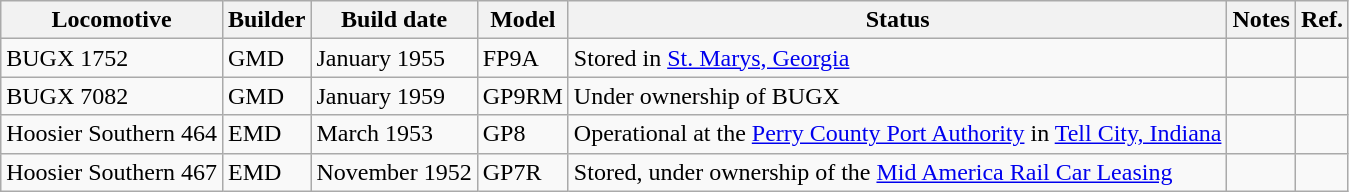<table class="wikitable">
<tr>
<th>Locomotive</th>
<th>Builder</th>
<th>Build date</th>
<th>Model</th>
<th>Status</th>
<th>Notes</th>
<th>Ref.</th>
</tr>
<tr>
<td>BUGX 1752</td>
<td>GMD</td>
<td>January 1955</td>
<td>FP9A</td>
<td>Stored in <a href='#'>St. Marys, Georgia</a></td>
<td></td>
<td></td>
</tr>
<tr>
<td>BUGX 7082</td>
<td>GMD</td>
<td>January 1959</td>
<td>GP9RM</td>
<td>Under ownership of BUGX</td>
<td></td>
<td></td>
</tr>
<tr>
<td>Hoosier Southern 464</td>
<td>EMD</td>
<td>March 1953</td>
<td>GP8</td>
<td>Operational at the <a href='#'>Perry County Port Authority</a> in <a href='#'>Tell City, Indiana</a></td>
<td></td>
<td></td>
</tr>
<tr>
<td>Hoosier Southern 467</td>
<td>EMD</td>
<td>November 1952</td>
<td>GP7R</td>
<td>Stored, under ownership of the <a href='#'>Mid America Rail Car Leasing</a></td>
<td></td>
<td></td>
</tr>
</table>
